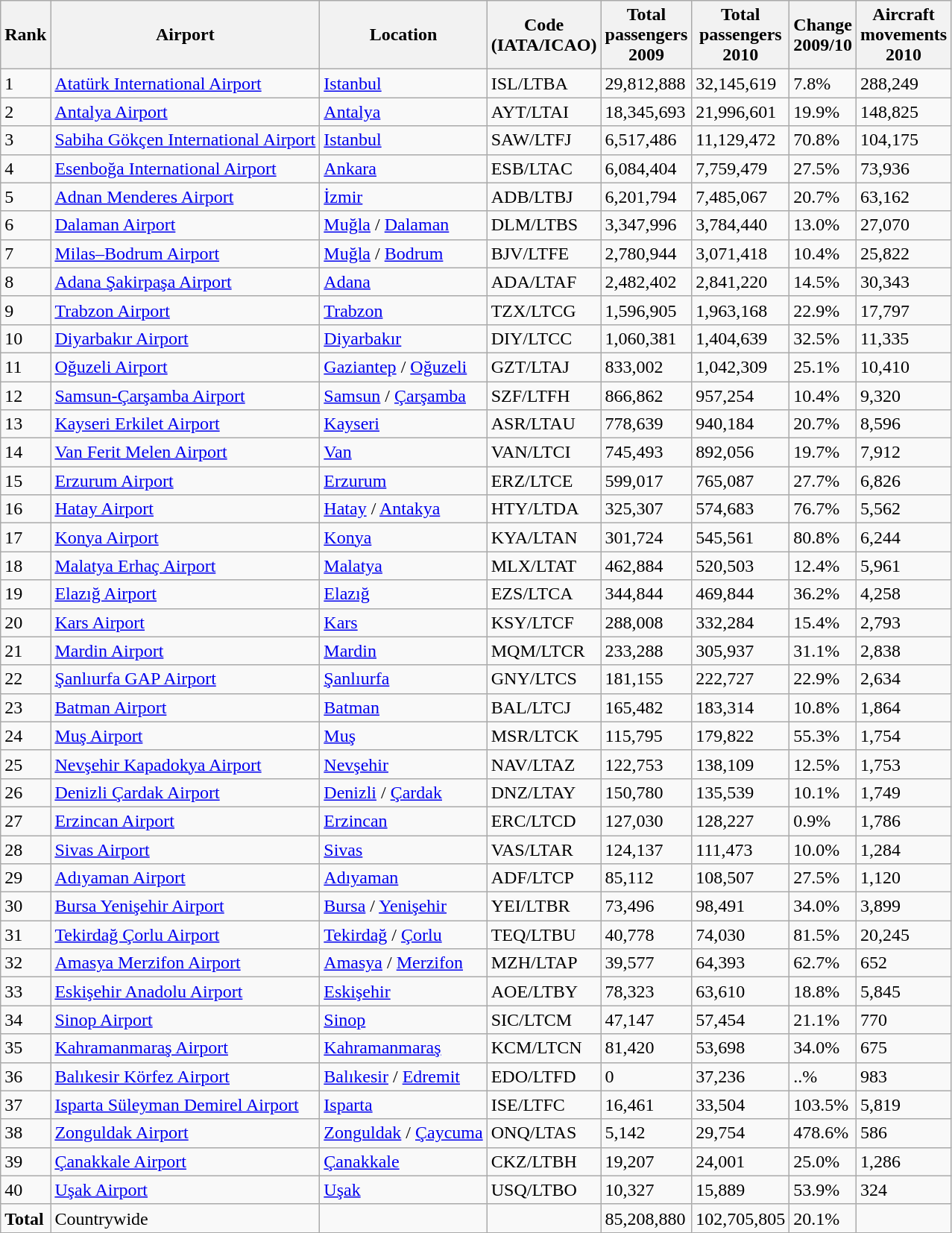<table class="wikitable sortable">
<tr>
<th>Rank</th>
<th>Airport</th>
<th>Location</th>
<th>Code<br>(IATA/ICAO)</th>
<th>Total<br>passengers<br>2009</th>
<th>Total<br>passengers<br>2010</th>
<th>Change<br>2009/10</th>
<th>Aircraft<br>movements<br>2010</th>
</tr>
<tr>
<td>1</td>
<td><a href='#'>Atatürk International Airport</a></td>
<td><a href='#'>Istanbul</a></td>
<td>ISL/LTBA</td>
<td>29,812,888</td>
<td>32,145,619</td>
<td>7.8%</td>
<td>288,249</td>
</tr>
<tr>
<td>2</td>
<td><a href='#'>Antalya Airport</a></td>
<td><a href='#'>Antalya</a></td>
<td>AYT/LTAI</td>
<td>18,345,693</td>
<td>21,996,601</td>
<td>19.9%</td>
<td>148,825</td>
</tr>
<tr>
<td>3</td>
<td><a href='#'>Sabiha Gökçen International Airport</a></td>
<td><a href='#'>Istanbul</a></td>
<td>SAW/LTFJ</td>
<td>6,517,486</td>
<td>11,129,472</td>
<td>70.8%</td>
<td>104,175</td>
</tr>
<tr>
<td>4</td>
<td><a href='#'>Esenboğa International Airport</a></td>
<td><a href='#'>Ankara</a></td>
<td>ESB/LTAC</td>
<td>6,084,404</td>
<td>7,759,479</td>
<td>27.5%</td>
<td>73,936</td>
</tr>
<tr>
<td>5</td>
<td><a href='#'>Adnan Menderes Airport</a></td>
<td><a href='#'>İzmir</a></td>
<td>ADB/LTBJ</td>
<td>6,201,794</td>
<td>7,485,067</td>
<td>20.7%</td>
<td>63,162</td>
</tr>
<tr>
<td>6</td>
<td><a href='#'>Dalaman Airport</a></td>
<td><a href='#'>Muğla</a> / <a href='#'>Dalaman</a></td>
<td>DLM/LTBS</td>
<td>3,347,996</td>
<td>3,784,440</td>
<td>13.0%</td>
<td>27,070</td>
</tr>
<tr>
<td>7</td>
<td><a href='#'>Milas–Bodrum Airport</a></td>
<td><a href='#'>Muğla</a> / <a href='#'>Bodrum</a></td>
<td>BJV/LTFE</td>
<td>2,780,944</td>
<td>3,071,418</td>
<td>10.4%</td>
<td>25,822</td>
</tr>
<tr>
<td>8</td>
<td><a href='#'>Adana Şakirpaşa Airport</a></td>
<td><a href='#'>Adana</a></td>
<td>ADA/LTAF</td>
<td>2,482,402</td>
<td>2,841,220</td>
<td>14.5%</td>
<td>30,343</td>
</tr>
<tr>
<td>9</td>
<td><a href='#'>Trabzon Airport</a></td>
<td><a href='#'>Trabzon</a></td>
<td>TZX/LTCG</td>
<td>1,596,905</td>
<td>1,963,168</td>
<td>22.9%</td>
<td>17,797</td>
</tr>
<tr>
<td>10</td>
<td><a href='#'>Diyarbakır Airport</a></td>
<td><a href='#'>Diyarbakır</a></td>
<td>DIY/LTCC</td>
<td>1,060,381</td>
<td>1,404,639</td>
<td>32.5%</td>
<td>11,335</td>
</tr>
<tr>
<td>11</td>
<td><a href='#'>Oğuzeli Airport</a></td>
<td><a href='#'>Gaziantep</a> / <a href='#'>Oğuzeli</a></td>
<td>GZT/LTAJ</td>
<td>833,002</td>
<td>1,042,309</td>
<td>25.1%</td>
<td>10,410</td>
</tr>
<tr>
<td>12</td>
<td><a href='#'>Samsun-Çarşamba Airport</a></td>
<td><a href='#'>Samsun</a> / <a href='#'>Çarşamba</a></td>
<td>SZF/LTFH</td>
<td>866,862</td>
<td>957,254</td>
<td>10.4%</td>
<td>9,320</td>
</tr>
<tr>
<td>13</td>
<td><a href='#'>Kayseri Erkilet Airport</a></td>
<td><a href='#'>Kayseri</a></td>
<td>ASR/LTAU</td>
<td>778,639</td>
<td>940,184</td>
<td>20.7%</td>
<td>8,596</td>
</tr>
<tr>
<td>14</td>
<td><a href='#'>Van Ferit Melen Airport</a></td>
<td><a href='#'>Van</a></td>
<td>VAN/LTCI</td>
<td>745,493</td>
<td>892,056</td>
<td>19.7%</td>
<td>7,912</td>
</tr>
<tr>
<td>15</td>
<td><a href='#'>Erzurum Airport</a></td>
<td><a href='#'>Erzurum</a></td>
<td>ERZ/LTCE</td>
<td>599,017</td>
<td>765,087</td>
<td>27.7%</td>
<td>6,826</td>
</tr>
<tr>
<td>16</td>
<td><a href='#'>Hatay Airport</a></td>
<td><a href='#'>Hatay</a> / <a href='#'>Antakya</a></td>
<td>HTY/LTDA</td>
<td>325,307</td>
<td>574,683</td>
<td>76.7%</td>
<td>5,562</td>
</tr>
<tr>
<td>17</td>
<td><a href='#'>Konya Airport</a></td>
<td><a href='#'>Konya</a></td>
<td>KYA/LTAN</td>
<td>301,724</td>
<td>545,561</td>
<td>80.8%</td>
<td>6,244</td>
</tr>
<tr>
<td>18</td>
<td><a href='#'>Malatya Erhaç Airport</a></td>
<td><a href='#'>Malatya</a></td>
<td>MLX/LTAT</td>
<td>462,884</td>
<td>520,503</td>
<td>12.4%</td>
<td>5,961</td>
</tr>
<tr>
<td>19</td>
<td><a href='#'>Elazığ Airport</a></td>
<td><a href='#'>Elazığ</a></td>
<td>EZS/LTCA</td>
<td>344,844</td>
<td>469,844</td>
<td>36.2%</td>
<td>4,258</td>
</tr>
<tr>
<td>20</td>
<td><a href='#'>Kars Airport</a></td>
<td><a href='#'>Kars</a></td>
<td>KSY/LTCF</td>
<td>288,008</td>
<td>332,284</td>
<td>15.4%</td>
<td>2,793</td>
</tr>
<tr>
<td>21</td>
<td><a href='#'>Mardin Airport</a></td>
<td><a href='#'>Mardin</a></td>
<td>MQM/LTCR</td>
<td>233,288</td>
<td>305,937</td>
<td>31.1%</td>
<td>2,838</td>
</tr>
<tr>
<td>22</td>
<td><a href='#'>Şanlıurfa GAP Airport</a></td>
<td><a href='#'>Şanlıurfa</a></td>
<td>GNY/LTCS</td>
<td>181,155</td>
<td>222,727</td>
<td>22.9%</td>
<td>2,634</td>
</tr>
<tr>
<td>23</td>
<td><a href='#'>Batman Airport</a></td>
<td><a href='#'>Batman</a></td>
<td>BAL/LTCJ</td>
<td>165,482</td>
<td>183,314</td>
<td>10.8%</td>
<td>1,864</td>
</tr>
<tr>
<td>24</td>
<td><a href='#'>Muş Airport</a></td>
<td><a href='#'>Muş</a></td>
<td>MSR/LTCK</td>
<td>115,795</td>
<td>179,822</td>
<td>55.3%</td>
<td>1,754</td>
</tr>
<tr>
<td>25</td>
<td><a href='#'>Nevşehir Kapadokya Airport</a></td>
<td><a href='#'>Nevşehir</a></td>
<td>NAV/LTAZ</td>
<td>122,753</td>
<td>138,109</td>
<td>12.5%</td>
<td>1,753</td>
</tr>
<tr>
<td>26</td>
<td><a href='#'>Denizli Çardak Airport</a></td>
<td><a href='#'>Denizli</a> / <a href='#'>Çardak</a></td>
<td>DNZ/LTAY</td>
<td>150,780</td>
<td>135,539</td>
<td>10.1%</td>
<td>1,749</td>
</tr>
<tr>
<td>27</td>
<td><a href='#'>Erzincan Airport</a></td>
<td><a href='#'>Erzincan</a></td>
<td>ERC/LTCD</td>
<td>127,030</td>
<td>128,227</td>
<td>0.9%</td>
<td>1,786</td>
</tr>
<tr>
<td>28</td>
<td><a href='#'>Sivas Airport</a></td>
<td><a href='#'>Sivas</a></td>
<td>VAS/LTAR</td>
<td>124,137</td>
<td>111,473</td>
<td>10.0%</td>
<td>1,284</td>
</tr>
<tr>
<td>29</td>
<td><a href='#'>Adıyaman Airport</a></td>
<td><a href='#'>Adıyaman</a></td>
<td>ADF/LTCP</td>
<td>85,112</td>
<td>108,507</td>
<td>27.5%</td>
<td>1,120</td>
</tr>
<tr>
<td>30</td>
<td><a href='#'>Bursa Yenişehir Airport</a></td>
<td><a href='#'>Bursa</a> / <a href='#'>Yenişehir</a></td>
<td>YEI/LTBR</td>
<td>73,496</td>
<td>98,491</td>
<td>34.0%</td>
<td>3,899</td>
</tr>
<tr>
<td>31</td>
<td><a href='#'>Tekirdağ Çorlu Airport</a></td>
<td><a href='#'>Tekirdağ</a> / <a href='#'>Çorlu</a></td>
<td>TEQ/LTBU</td>
<td>40,778</td>
<td>74,030</td>
<td>81.5%</td>
<td>20,245</td>
</tr>
<tr>
<td>32</td>
<td><a href='#'>Amasya Merzifon Airport</a></td>
<td><a href='#'>Amasya</a> / <a href='#'>Merzifon</a></td>
<td>MZH/LTAP</td>
<td>39,577</td>
<td>64,393</td>
<td>62.7%</td>
<td>652</td>
</tr>
<tr>
<td>33</td>
<td><a href='#'>Eskişehir Anadolu Airport</a></td>
<td><a href='#'>Eskişehir</a></td>
<td>AOE/LTBY</td>
<td>78,323</td>
<td>63,610</td>
<td>18.8%</td>
<td>5,845</td>
</tr>
<tr>
<td>34</td>
<td><a href='#'>Sinop Airport</a></td>
<td><a href='#'>Sinop</a></td>
<td>SIC/LTCM</td>
<td>47,147</td>
<td>57,454</td>
<td>21.1%</td>
<td>770</td>
</tr>
<tr>
<td>35</td>
<td><a href='#'>Kahramanmaraş Airport</a></td>
<td><a href='#'>Kahramanmaraş</a></td>
<td>KCM/LTCN</td>
<td>81,420</td>
<td>53,698</td>
<td>34.0%</td>
<td>675</td>
</tr>
<tr>
<td>36</td>
<td><a href='#'>Balıkesir Körfez Airport</a></td>
<td><a href='#'>Balıkesir</a> / <a href='#'>Edremit</a></td>
<td>EDO/LTFD</td>
<td>0</td>
<td>37,236</td>
<td>..%</td>
<td>983</td>
</tr>
<tr>
<td>37</td>
<td><a href='#'>Isparta Süleyman Demirel Airport</a></td>
<td><a href='#'>Isparta</a></td>
<td>ISE/LTFC</td>
<td>16,461</td>
<td>33,504</td>
<td>103.5%</td>
<td>5,819</td>
</tr>
<tr>
<td>38</td>
<td><a href='#'>Zonguldak Airport</a></td>
<td><a href='#'>Zonguldak</a> / <a href='#'>Çaycuma</a></td>
<td>ONQ/LTAS</td>
<td>5,142</td>
<td>29,754</td>
<td>478.6%</td>
<td>586</td>
</tr>
<tr>
<td>39</td>
<td><a href='#'>Çanakkale Airport</a></td>
<td><a href='#'>Çanakkale</a></td>
<td>CKZ/LTBH</td>
<td>19,207</td>
<td>24,001</td>
<td>25.0%</td>
<td>1,286</td>
</tr>
<tr>
<td>40</td>
<td><a href='#'>Uşak Airport</a></td>
<td><a href='#'>Uşak</a></td>
<td>USQ/LTBO</td>
<td>10,327</td>
<td>15,889</td>
<td>53.9%</td>
<td>324</td>
</tr>
<tr>
<td><strong>Total</strong></td>
<td>Countrywide</td>
<td></td>
<td></td>
<td>85,208,880</td>
<td>102,705,805</td>
<td>20.1%</td>
<td></td>
</tr>
</table>
